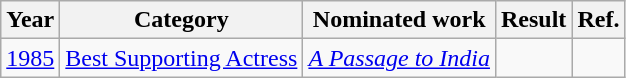<table class="wikitable">
<tr>
<th>Year</th>
<th>Category</th>
<th>Nominated work</th>
<th>Result</th>
<th>Ref.</th>
</tr>
<tr>
<td><a href='#'>1985</a></td>
<td><a href='#'>Best Supporting Actress</a></td>
<td><a href='#'><em>A Passage to India</em></a></td>
<td></td>
<td></td>
</tr>
</table>
